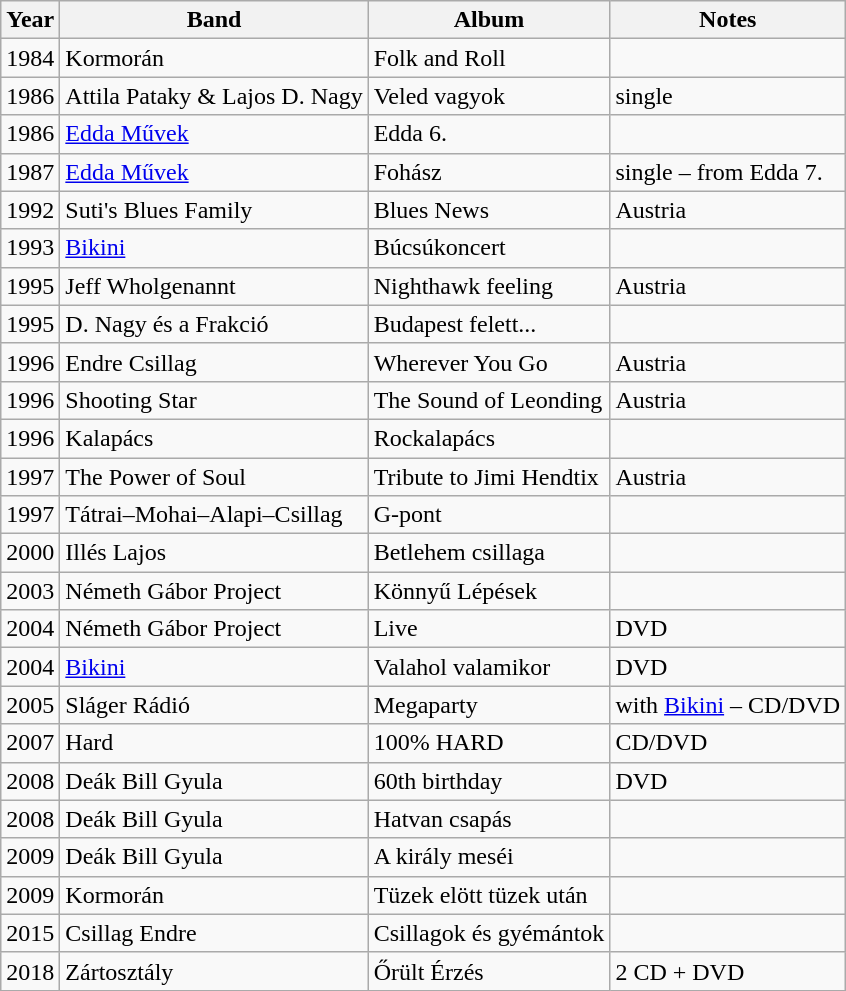<table class="wikitable sortable">
<tr>
<th>Year</th>
<th>Band</th>
<th>Album</th>
<th>Notes</th>
</tr>
<tr>
<td>1984</td>
<td>Kormorán</td>
<td>Folk and Roll</td>
<td></td>
</tr>
<tr>
<td>1986</td>
<td>Attila Pataky & Lajos D. Nagy</td>
<td>Veled vagyok</td>
<td>single</td>
</tr>
<tr>
<td>1986</td>
<td><a href='#'>Edda Művek</a></td>
<td>Edda 6.</td>
<td></td>
</tr>
<tr>
<td>1987</td>
<td><a href='#'>Edda Művek</a></td>
<td>Fohász</td>
<td>single – from Edda 7.</td>
</tr>
<tr>
<td>1992</td>
<td>Suti's Blues Family</td>
<td>Blues News</td>
<td>Austria</td>
</tr>
<tr>
<td>1993</td>
<td><a href='#'>Bikini</a></td>
<td>Búcsúkoncert</td>
<td></td>
</tr>
<tr>
<td>1995</td>
<td>Jeff Wholgenannt</td>
<td>Nighthawk feeling</td>
<td>Austria</td>
</tr>
<tr>
<td>1995</td>
<td>D. Nagy és a Frakció</td>
<td>Budapest felett...</td>
<td></td>
</tr>
<tr>
<td>1996</td>
<td>Endre Csillag</td>
<td>Wherever You Go</td>
<td>Austria</td>
</tr>
<tr>
<td>1996</td>
<td>Shooting Star</td>
<td>The Sound of Leonding</td>
<td>Austria</td>
</tr>
<tr>
<td>1996</td>
<td>Kalapács</td>
<td>Rockalapács</td>
<td></td>
</tr>
<tr>
<td>1997</td>
<td>The Power of Soul</td>
<td>Tribute to Jimi Hendtix</td>
<td>Austria</td>
</tr>
<tr>
<td>1997</td>
<td>Tátrai–Mohai–Alapi–Csillag</td>
<td>G-pont</td>
<td></td>
</tr>
<tr>
<td>2000</td>
<td>Illés Lajos</td>
<td>Betlehem csillaga</td>
<td></td>
</tr>
<tr>
<td>2003</td>
<td>Németh Gábor Project</td>
<td>Könnyű Lépések</td>
<td></td>
</tr>
<tr>
<td>2004</td>
<td>Németh Gábor Project</td>
<td>Live</td>
<td>DVD</td>
</tr>
<tr>
<td>2004</td>
<td><a href='#'>Bikini</a></td>
<td>Valahol valamikor</td>
<td>DVD</td>
</tr>
<tr>
<td>2005</td>
<td>Sláger Rádió</td>
<td>Megaparty</td>
<td>with <a href='#'>Bikini</a> – CD/DVD</td>
</tr>
<tr>
<td>2007</td>
<td>Hard</td>
<td>100% HARD</td>
<td>CD/DVD</td>
</tr>
<tr>
<td>2008</td>
<td>Deák Bill Gyula</td>
<td>60th birthday</td>
<td>DVD</td>
</tr>
<tr>
<td>2008</td>
<td>Deák Bill Gyula</td>
<td>Hatvan csapás</td>
<td></td>
</tr>
<tr>
<td>2009</td>
<td>Deák Bill Gyula</td>
<td>A király meséi</td>
<td></td>
</tr>
<tr>
<td>2009</td>
<td>Kormorán</td>
<td>Tüzek elött tüzek után</td>
<td></td>
</tr>
<tr>
<td>2015</td>
<td>Csillag Endre</td>
<td>Csillagok és gyémántok</td>
<td></td>
</tr>
<tr>
<td>2018</td>
<td>Zártosztály</td>
<td>Őrült Érzés</td>
<td>2 CD + DVD</td>
</tr>
</table>
